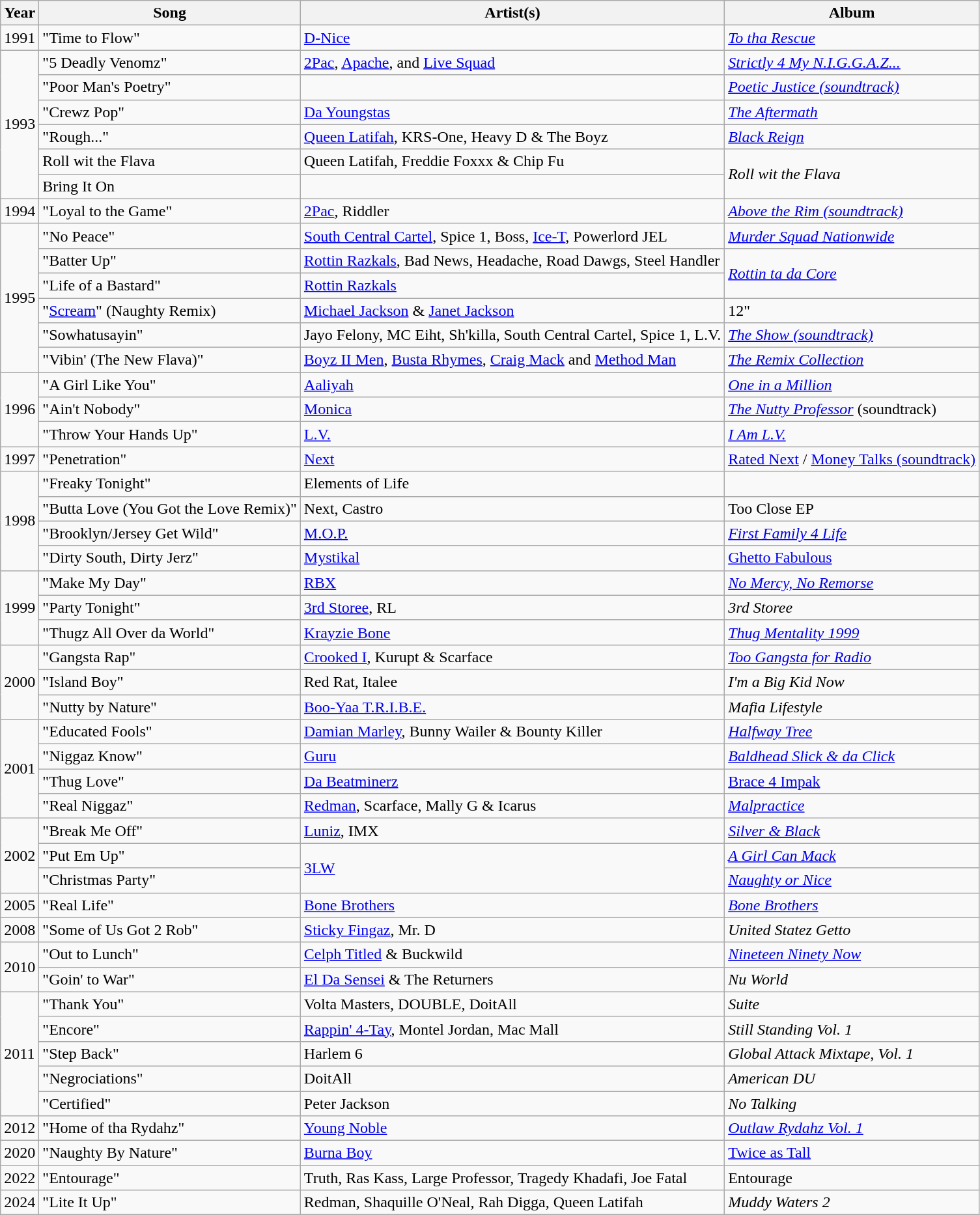<table class="wikitable">
<tr>
<th>Year</th>
<th>Song</th>
<th>Artist(s)</th>
<th>Album</th>
</tr>
<tr>
<td>1991</td>
<td>"Time to Flow"</td>
<td><a href='#'>D-Nice</a></td>
<td><em><a href='#'>To tha Rescue</a></em></td>
</tr>
<tr>
<td rowspan="6">1993</td>
<td>"5 Deadly Venomz"</td>
<td><a href='#'>2Pac</a>, <a href='#'>Apache</a>, and <a href='#'>Live Squad</a></td>
<td><em><a href='#'>Strictly 4 My N.I.G.G.A.Z...</a></em></td>
</tr>
<tr>
<td>"Poor Man's Poetry"</td>
<td></td>
<td><em><a href='#'>Poetic Justice (soundtrack)</a></em></td>
</tr>
<tr>
<td>"Crewz Pop"</td>
<td><a href='#'>Da Youngstas</a></td>
<td><a href='#'><em>The Aftermath</em></a></td>
</tr>
<tr>
<td>"Rough..."</td>
<td><a href='#'>Queen Latifah</a>, KRS-One, Heavy D & The Boyz</td>
<td><em><a href='#'>Black Reign</a></em></td>
</tr>
<tr>
<td>Roll wit the Flava</td>
<td>Queen Latifah, Freddie Foxxx & Chip Fu</td>
<td rowspan="2"><em>Roll wit the Flava</em></td>
</tr>
<tr>
<td>Bring It On</td>
<td></td>
</tr>
<tr>
<td rowspan="1">1994</td>
<td>"Loyal to the Game"</td>
<td><a href='#'>2Pac</a>, Riddler</td>
<td><em><a href='#'>Above the Rim (soundtrack)</a></em></td>
</tr>
<tr>
<td rowspan="6">1995</td>
<td>"No Peace"</td>
<td><a href='#'>South Central Cartel</a>, Spice 1, Boss, <a href='#'>Ice-T</a>, Powerlord JEL</td>
<td><em><a href='#'>Murder Squad Nationwide</a></em></td>
</tr>
<tr>
<td>"Batter Up"</td>
<td><a href='#'>Rottin Razkals</a>, Bad News, Headache, Road Dawgs, Steel Handler</td>
<td rowspan="2"><em><a href='#'>Rottin ta da Core</a></em></td>
</tr>
<tr>
<td>"Life of a Bastard"</td>
<td><a href='#'>Rottin Razkals</a></td>
</tr>
<tr>
<td>"<a href='#'>Scream</a>" (Naughty Remix)</td>
<td><a href='#'>Michael Jackson</a> & <a href='#'>Janet Jackson</a></td>
<td>12"</td>
</tr>
<tr>
<td>"Sowhatusayin"</td>
<td>Jayo Felony, MC Eiht, Sh'killa, South Central Cartel, Spice 1, L.V.</td>
<td><em><a href='#'>The Show (soundtrack)</a></em></td>
</tr>
<tr>
<td>"Vibin' (The New Flava)"</td>
<td><a href='#'>Boyz II Men</a>, <a href='#'>Busta Rhymes</a>, <a href='#'>Craig Mack</a> and <a href='#'>Method Man</a></td>
<td><a href='#'><em>The Remix Collection</em></a></td>
</tr>
<tr>
<td rowspan="3">1996</td>
<td>"A Girl Like You"</td>
<td><a href='#'>Aaliyah</a></td>
<td><em><a href='#'>One in a Million</a></em></td>
</tr>
<tr>
<td>"Ain't Nobody"</td>
<td><a href='#'>Monica</a></td>
<td><em><a href='#'>The Nutty Professor</a></em> (soundtrack)</td>
</tr>
<tr>
<td>"Throw Your Hands Up"</td>
<td><a href='#'>L.V.</a></td>
<td><em><a href='#'>I Am L.V.</a></em></td>
</tr>
<tr>
<td>1997</td>
<td>"Penetration"</td>
<td><a href='#'>Next</a></td>
<td><a href='#'>Rated Next</a> / <a href='#'>Money Talks (soundtrack)</a></td>
</tr>
<tr>
<td rowspan="4">1998</td>
<td>"Freaky Tonight"</td>
<td>Elements of Life</td>
<td></td>
</tr>
<tr>
<td>"Butta Love (You Got the Love Remix)"</td>
<td>Next, Castro</td>
<td>Too Close EP</td>
</tr>
<tr>
<td>"Brooklyn/Jersey Get Wild"</td>
<td><a href='#'>M.O.P.</a></td>
<td><em><a href='#'>First Family 4 Life</a></em></td>
</tr>
<tr>
<td>"Dirty South, Dirty Jerz"</td>
<td><a href='#'>Mystikal</a></td>
<td><a href='#'>Ghetto Fabulous</a></td>
</tr>
<tr>
<td rowspan="3">1999</td>
<td>"Make My Day"</td>
<td><a href='#'>RBX</a></td>
<td><em><a href='#'>No Mercy, No Remorse</a></em></td>
</tr>
<tr>
<td>"Party Tonight"</td>
<td><a href='#'>3rd Storee</a>, RL</td>
<td><em>3rd Storee</em></td>
</tr>
<tr>
<td>"Thugz All Over da World"</td>
<td><a href='#'>Krayzie Bone</a></td>
<td><em><a href='#'>Thug Mentality 1999</a></em></td>
</tr>
<tr>
<td rowspan="3">2000</td>
<td>"Gangsta Rap"</td>
<td><a href='#'>Crooked I</a>, Kurupt & Scarface</td>
<td><em><a href='#'>Too Gangsta for Radio</a></em></td>
</tr>
<tr>
<td>"Island Boy"</td>
<td>Red Rat, Italee</td>
<td><em>I'm a Big Kid Now</em></td>
</tr>
<tr>
<td>"Nutty by Nature"</td>
<td><a href='#'>Boo-Yaa T.R.I.B.E.</a></td>
<td><em>Mafia Lifestyle</em></td>
</tr>
<tr>
<td rowspan="4">2001</td>
<td>"Educated Fools"</td>
<td><a href='#'>Damian Marley</a>, Bunny Wailer & Bounty Killer</td>
<td><em><a href='#'>Halfway Tree</a></em></td>
</tr>
<tr>
<td>"Niggaz Know"</td>
<td><a href='#'>Guru</a></td>
<td><em><a href='#'>Baldhead Slick & da Click</a></em></td>
</tr>
<tr>
<td>"Thug Love"</td>
<td><a href='#'>Da Beatminerz</a></td>
<td><a href='#'>Brace 4 Impak</a></td>
</tr>
<tr>
<td>"Real Niggaz"</td>
<td><a href='#'>Redman</a>, Scarface, Mally G & Icarus</td>
<td><em><a href='#'>Malpractice</a></em></td>
</tr>
<tr>
<td rowspan="3">2002</td>
<td>"Break Me Off"</td>
<td><a href='#'>Luniz</a>, IMX</td>
<td><em><a href='#'>Silver & Black</a></em></td>
</tr>
<tr>
<td>"Put Em Up"</td>
<td rowspan="2"><a href='#'>3LW</a></td>
<td><em><a href='#'>A Girl Can Mack</a></em></td>
</tr>
<tr>
<td>"Christmas Party"</td>
<td><em><a href='#'>Naughty or Nice</a></em></td>
</tr>
<tr>
<td>2005</td>
<td>"Real Life"</td>
<td><a href='#'>Bone Brothers</a></td>
<td><em><a href='#'>Bone Brothers</a></em></td>
</tr>
<tr>
<td>2008</td>
<td>"Some of Us Got 2 Rob"</td>
<td><a href='#'>Sticky Fingaz</a>, Mr. D</td>
<td><em>United Statez Getto</em></td>
</tr>
<tr>
<td rowspan="2">2010</td>
<td>"Out to Lunch"</td>
<td><a href='#'>Celph Titled</a> & Buckwild</td>
<td><em><a href='#'>Nineteen Ninety Now</a></em></td>
</tr>
<tr>
<td>"Goin' to War"</td>
<td><a href='#'>El Da Sensei</a> & The Returners</td>
<td><em>Nu World</em></td>
</tr>
<tr>
<td rowspan="5">2011</td>
<td>"Thank You"</td>
<td>Volta Masters, DOUBLE, DoitAll</td>
<td><em>Suite</em></td>
</tr>
<tr>
<td>"Encore"</td>
<td><a href='#'>Rappin' 4-Tay</a>, Montel Jordan, Mac Mall</td>
<td><em>Still Standing Vol. 1</em></td>
</tr>
<tr>
<td>"Step Back"</td>
<td>Harlem 6</td>
<td><em>Global Attack Mixtape, Vol. 1</em></td>
</tr>
<tr>
<td>"Negrociations"</td>
<td>DoitAll</td>
<td><em>American DU</em></td>
</tr>
<tr>
<td>"Certified"</td>
<td>Peter Jackson</td>
<td><em>No Talking</em></td>
</tr>
<tr>
<td>2012</td>
<td>"Home of tha Rydahz"</td>
<td><a href='#'>Young Noble</a></td>
<td><em><a href='#'>Outlaw Rydahz Vol. 1</a></em></td>
</tr>
<tr>
<td>2020</td>
<td>"Naughty By Nature"</td>
<td><a href='#'>Burna Boy</a></td>
<td><a href='#'>Twice as Tall</a></td>
</tr>
<tr>
<td>2022</td>
<td>"Entourage"</td>
<td>Truth, Ras Kass, Large Professor, Tragedy Khadafi, Joe Fatal</td>
<td>Entourage</td>
</tr>
<tr>
<td>2024</td>
<td>"Lite It Up"</td>
<td>Redman, Shaquille O'Neal, Rah Digga, Queen Latifah</td>
<td><em>Muddy Waters 2</em></td>
</tr>
</table>
